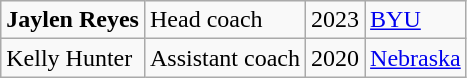<table class=wikitable>
<tr>
<td><strong>Jaylen Reyes</strong></td>
<td>Head coach</td>
<td>2023</td>
<td><a href='#'>BYU</a></td>
</tr>
<tr>
<td>Kelly Hunter</td>
<td>Assistant coach</td>
<td>2020</td>
<td><a href='#'>Nebraska</a></td>
</tr>
</table>
